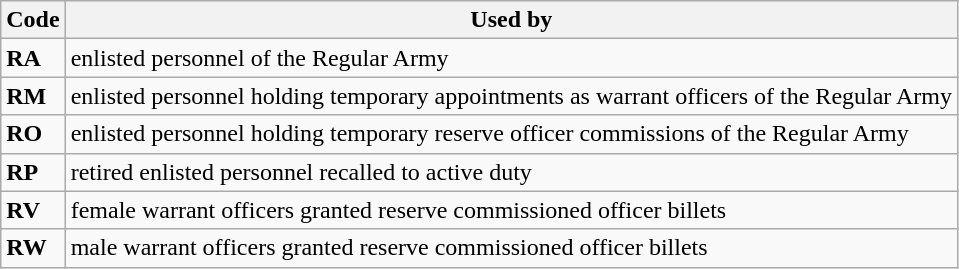<table class="wikitable sortable">
<tr>
<th>Code</th>
<th>Used by</th>
</tr>
<tr>
<td><strong>RA</strong></td>
<td>enlisted personnel of the Regular Army</td>
</tr>
<tr>
<td><strong>RM</strong></td>
<td>enlisted personnel holding temporary appointments as warrant officers of the Regular Army</td>
</tr>
<tr>
<td><strong>RO</strong></td>
<td>enlisted personnel holding temporary reserve officer commissions of the Regular Army</td>
</tr>
<tr>
<td><strong>RP</strong></td>
<td>retired enlisted personnel recalled to active duty</td>
</tr>
<tr>
<td><strong>RV</strong></td>
<td>female warrant officers granted reserve commissioned officer billets</td>
</tr>
<tr>
<td><strong>RW</strong></td>
<td>male warrant officers granted reserve commissioned officer billets</td>
</tr>
</table>
